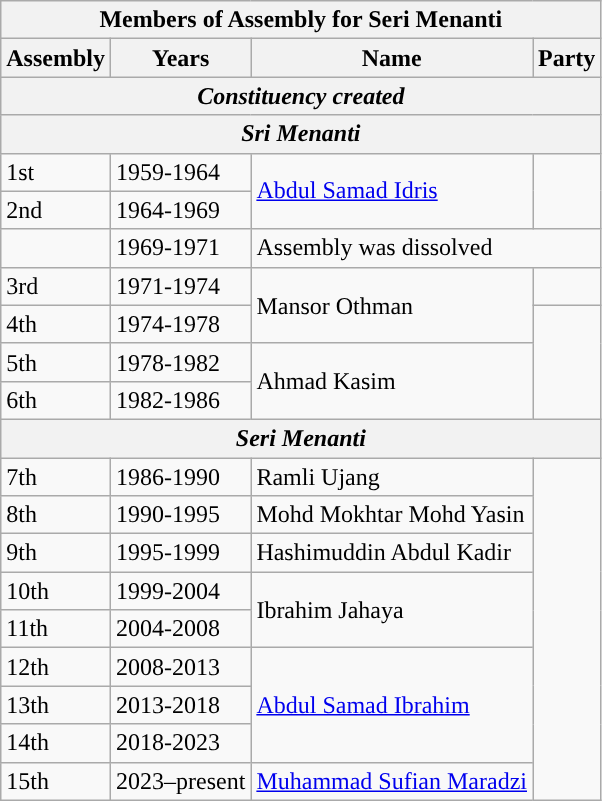<table class="wikitable">
<tr>
<th colspan="4">Members of Assembly for Seri Menanti</th>
</tr>
<tr>
<th>Assembly</th>
<th>Years</th>
<th>Name</th>
<th>Party</th>
</tr>
<tr>
<th colspan="4"><em>Constituency created</em></th>
</tr>
<tr>
<th colspan="4"><em>Sri Menanti</em></th>
</tr>
<tr>
<td>1st</td>
<td>1959-1964</td>
<td rowspan="2"><a href='#'>Abdul Samad Idris</a></td>
<td rowspan="2"></td>
</tr>
<tr>
<td>2nd</td>
<td>1964-1969</td>
</tr>
<tr>
<td></td>
<td>1969-1971</td>
<td colspan="2">Assembly was dissolved</td>
</tr>
<tr>
<td>3rd</td>
<td>1971-1974</td>
<td rowspan="2">Mansor Othman</td>
<td></td>
</tr>
<tr>
<td>4th</td>
<td>1974-1978</td>
<td rowspan="3"></td>
</tr>
<tr>
<td>5th</td>
<td>1978-1982</td>
<td rowspan="2">Ahmad Kasim</td>
</tr>
<tr>
<td>6th</td>
<td>1982-1986</td>
</tr>
<tr>
<th colspan="4"><em>Seri Menanti</em></th>
</tr>
<tr>
<td>7th</td>
<td>1986-1990</td>
<td>Ramli Ujang</td>
<td rowspan="9"></td>
</tr>
<tr>
<td>8th</td>
<td>1990-1995</td>
<td>Mohd Mokhtar Mohd Yasin</td>
</tr>
<tr>
<td>9th</td>
<td>1995-1999</td>
<td>Hashimuddin Abdul Kadir</td>
</tr>
<tr>
<td>10th</td>
<td>1999-2004</td>
<td rowspan="2">Ibrahim Jahaya</td>
</tr>
<tr>
<td>11th</td>
<td>2004-2008</td>
</tr>
<tr>
<td>12th</td>
<td>2008-2013</td>
<td rowspan="3"><a href='#'>Abdul Samad Ibrahim</a></td>
</tr>
<tr>
<td>13th</td>
<td>2013-2018</td>
</tr>
<tr>
<td>14th</td>
<td>2018-2023</td>
</tr>
<tr>
<td>15th</td>
<td>2023–present</td>
<td><a href='#'>Muhammad Sufian Maradzi</a></td>
</tr>
</table>
